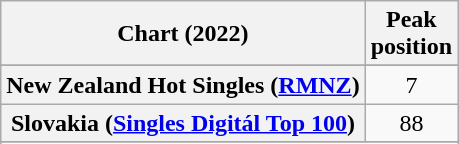<table class="wikitable sortable plainrowheaders" style="text-align:center">
<tr>
<th scope="col">Chart (2022)</th>
<th scope="col">Peak<br>position</th>
</tr>
<tr>
</tr>
<tr>
</tr>
<tr>
</tr>
<tr>
</tr>
<tr>
<th scope="row">New Zealand Hot Singles (<a href='#'>RMNZ</a>)</th>
<td>7</td>
</tr>
<tr>
<th scope="row">Slovakia (<a href='#'>Singles Digitál Top 100</a>)</th>
<td>88</td>
</tr>
<tr>
</tr>
<tr>
</tr>
<tr>
</tr>
<tr>
</tr>
</table>
